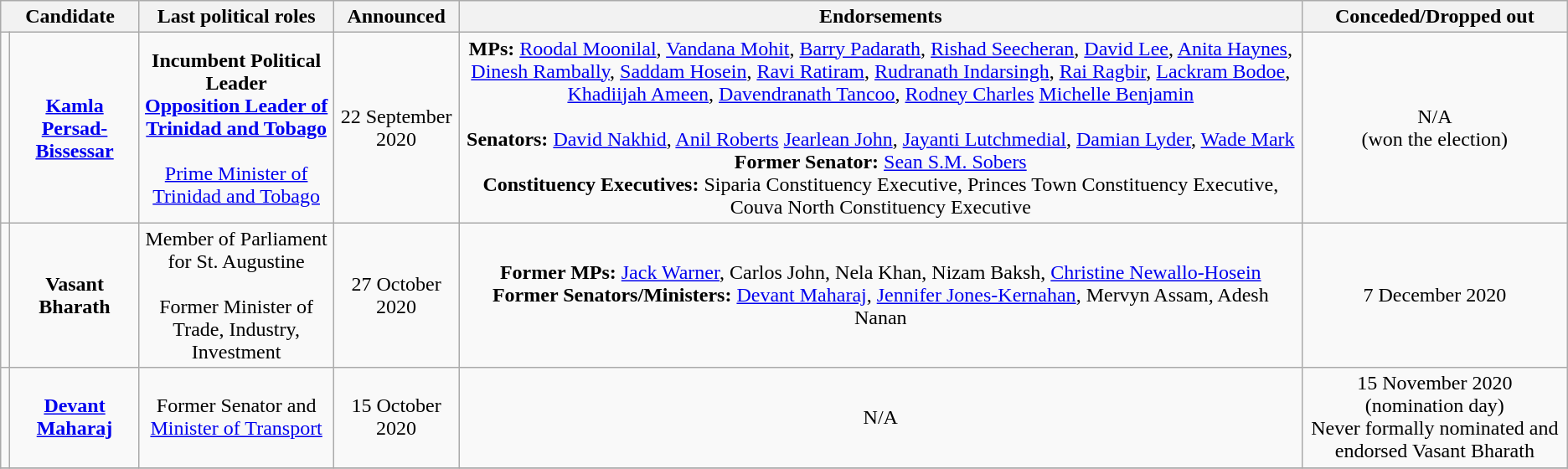<table class="wikitable" style="text-align:center">
<tr>
<th colspan="2">Candidate</th>
<th>Last political roles</th>
<th>Announced</th>
<th>Endorsements</th>
<th>Conceded/Dropped out</th>
</tr>
<tr>
<td></td>
<td><strong><a href='#'>Kamla Persad-Bissessar</a></strong></td>
<td><strong>Incumbent Political Leader</strong>  <br><strong><a href='#'>Opposition Leader of Trinidad and Tobago</a></strong> <br>   <br> <a href='#'>Prime Minister of Trinidad and Tobago</a> <br>  </td>
<td>22 September 2020</td>
<td><strong>MPs:</strong> <a href='#'>Roodal Moonilal</a>, <a href='#'>Vandana Mohit</a>, <a href='#'>Barry Padarath</a>, <a href='#'>Rishad Seecheran</a>, <a href='#'>David Lee</a>, <a href='#'>Anita Haynes</a>, <a href='#'>Dinesh Rambally</a>, <a href='#'>Saddam Hosein</a>, <a href='#'>Ravi Ratiram</a>, <a href='#'>Rudranath Indarsingh</a>, <a href='#'>Rai Ragbir</a>, <a href='#'>Lackram Bodoe</a>, <a href='#'>Khadiijah Ameen</a>, <a href='#'>Davendranath Tancoo</a>, <a href='#'>Rodney Charles</a> <a href='#'>Michelle Benjamin</a><br><br><strong>Senators:</strong> <a href='#'>David Nakhid</a>, <a href='#'>Anil Roberts</a> <a href='#'>Jearlean John</a>, <a href='#'>Jayanti Lutchmedial</a>, <a href='#'>Damian Lyder</a>, <a href='#'>Wade Mark</a><br>
<strong>Former Senator:</strong> <a href='#'>Sean S.M. Sobers</a><br>
<strong>Constituency Executives:</strong> Siparia Constituency Executive, Princes Town Constituency Executive, Couva North Constituency Executive </td>
<td>N/A<br>(won the election)</td>
</tr>
<tr>
<td></td>
<td><strong>Vasant Bharath</strong></td>
<td>Member of Parliament for St. Augustine <br><br>Former Minister of Trade, Industry, Investment 
</td>
<td>27 October 2020</td>
<td><strong>Former MPs:</strong> <a href='#'>Jack Warner</a>, Carlos John, Nela Khan, Nizam Baksh, <a href='#'>Christine Newallo-Hosein</a><br><strong>Former Senators/Ministers:</strong> <a href='#'>Devant Maharaj</a>, <a href='#'>Jennifer Jones-Kernahan</a>, Mervyn Assam, Adesh Nanan</td>
<td>7 December 2020</td>
</tr>
<tr>
<td></td>
<td><strong><a href='#'>Devant Maharaj</a></strong></td>
<td>Former Senator and <a href='#'>Minister of Transport</a></td>
<td>15 October 2020</td>
<td>N/A</td>
<td>15 November 2020 (nomination day)<br>Never formally nominated and endorsed Vasant Bharath</td>
</tr>
<tr>
</tr>
</table>
